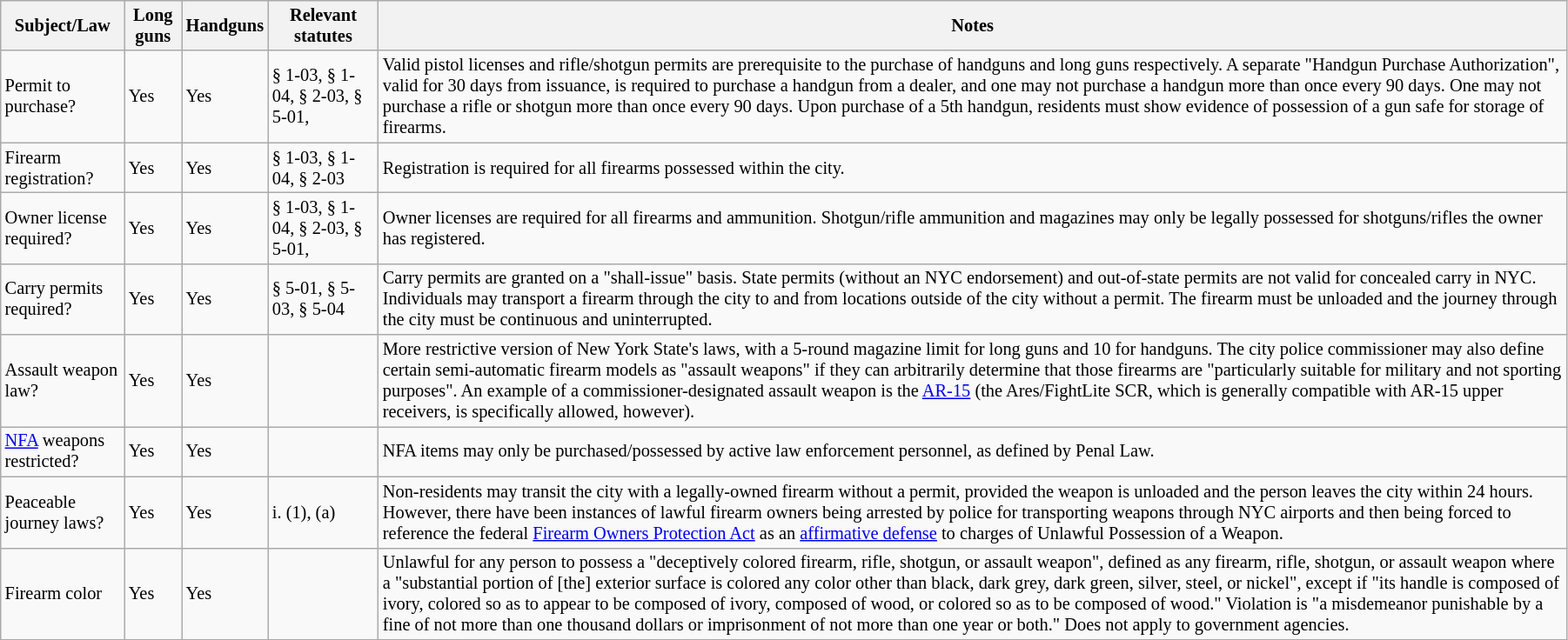<table class="wikitable"  style="font-size:85%; width:95%;">
<tr>
<th>Subject/Law</th>
<th>Long guns</th>
<th>Handguns</th>
<th>Relevant statutes</th>
<th>Notes</th>
</tr>
<tr>
<td>Permit to purchase?</td>
<td>Yes</td>
<td>Yes</td>
<td>§ 1-03, § 1-04, § 2-03, § 5-01, </td>
<td>Valid pistol licenses and rifle/shotgun permits are prerequisite to the purchase of handguns and long guns respectively. A separate "Handgun Purchase Authorization", valid for 30 days from issuance, is required to purchase a handgun from a dealer, and one may not purchase a handgun more than once every 90 days. One may not purchase a rifle or shotgun more than once every 90 days. Upon purchase of a 5th handgun, residents must show evidence of possession of a gun safe for storage of firearms.</td>
</tr>
<tr>
<td>Firearm registration?</td>
<td>Yes</td>
<td>Yes</td>
<td>§ 1-03, § 1-04, § 2-03</td>
<td>Registration is required for all firearms possessed within the city.</td>
</tr>
<tr>
<td>Owner license required?</td>
<td>Yes</td>
<td>Yes</td>
<td>§ 1-03, § 1-04, § 2-03, § 5-01, </td>
<td>Owner licenses are required for all firearms and ammunition. Shotgun/rifle ammunition and magazines may only be legally possessed for shotguns/rifles the owner has registered.</td>
</tr>
<tr>
<td>Carry permits required?</td>
<td>Yes</td>
<td>Yes</td>
<td>§ 5-01, § 5-03, § 5-04</td>
<td>Carry permits are granted on a "shall-issue" basis. State permits (without an NYC endorsement) and out-of-state permits are not valid for concealed carry in NYC.<br>Individuals may transport a firearm through the city to and from locations outside of the city without a permit. The firearm must be unloaded and the journey through the city must be continuous and uninterrupted.</td>
</tr>
<tr>
<td>Assault weapon law?</td>
<td>Yes</td>
<td>Yes</td>
<td></td>
<td>More restrictive version of New York State's laws, with a 5-round magazine limit for long guns and 10 for handguns. The city police commissioner may also define certain semi-automatic firearm models as "assault weapons" if they can arbitrarily determine that those firearms are "particularly suitable for military and not sporting purposes". An example of a commissioner-designated assault weapon is the <a href='#'>AR-15</a> (the Ares/FightLite SCR, which is generally compatible with AR-15 upper receivers, is specifically allowed, however).</td>
</tr>
<tr>
<td><a href='#'>NFA</a> weapons restricted?</td>
<td>Yes</td>
<td>Yes</td>
<td></td>
<td>NFA items may only be purchased/possessed by active law enforcement personnel, as defined by Penal Law.</td>
</tr>
<tr>
<td>Peaceable journey laws?</td>
<td>Yes</td>
<td>Yes</td>
<td> i. (1),  (a)</td>
<td>Non-residents may transit the city with a legally-owned firearm without a permit, provided the weapon is unloaded and the person leaves the city within 24 hours. However, there have been instances of lawful firearm owners being arrested by police for transporting weapons through NYC airports and then being forced to reference the federal <a href='#'>Firearm Owners Protection Act</a> as an <a href='#'>affirmative defense</a> to charges of Unlawful Possession of a Weapon.</td>
</tr>
<tr>
<td>Firearm color</td>
<td>Yes</td>
<td>Yes</td>
<td></td>
<td>Unlawful for any person to possess a "deceptively colored firearm, rifle, shotgun, or assault weapon", defined as any firearm, rifle, shotgun, or assault weapon where a "substantial portion of [the] exterior surface is colored any color other than black, dark grey, dark green, silver, steel, or nickel", except if "its handle is composed of ivory, colored so as to appear to be composed of ivory, composed of wood, or colored so as to be composed of wood." Violation is "a misdemeanor punishable by a fine of not more than one thousand dollars or imprisonment of not more than one year or both." Does not apply to government agencies.</td>
</tr>
</table>
